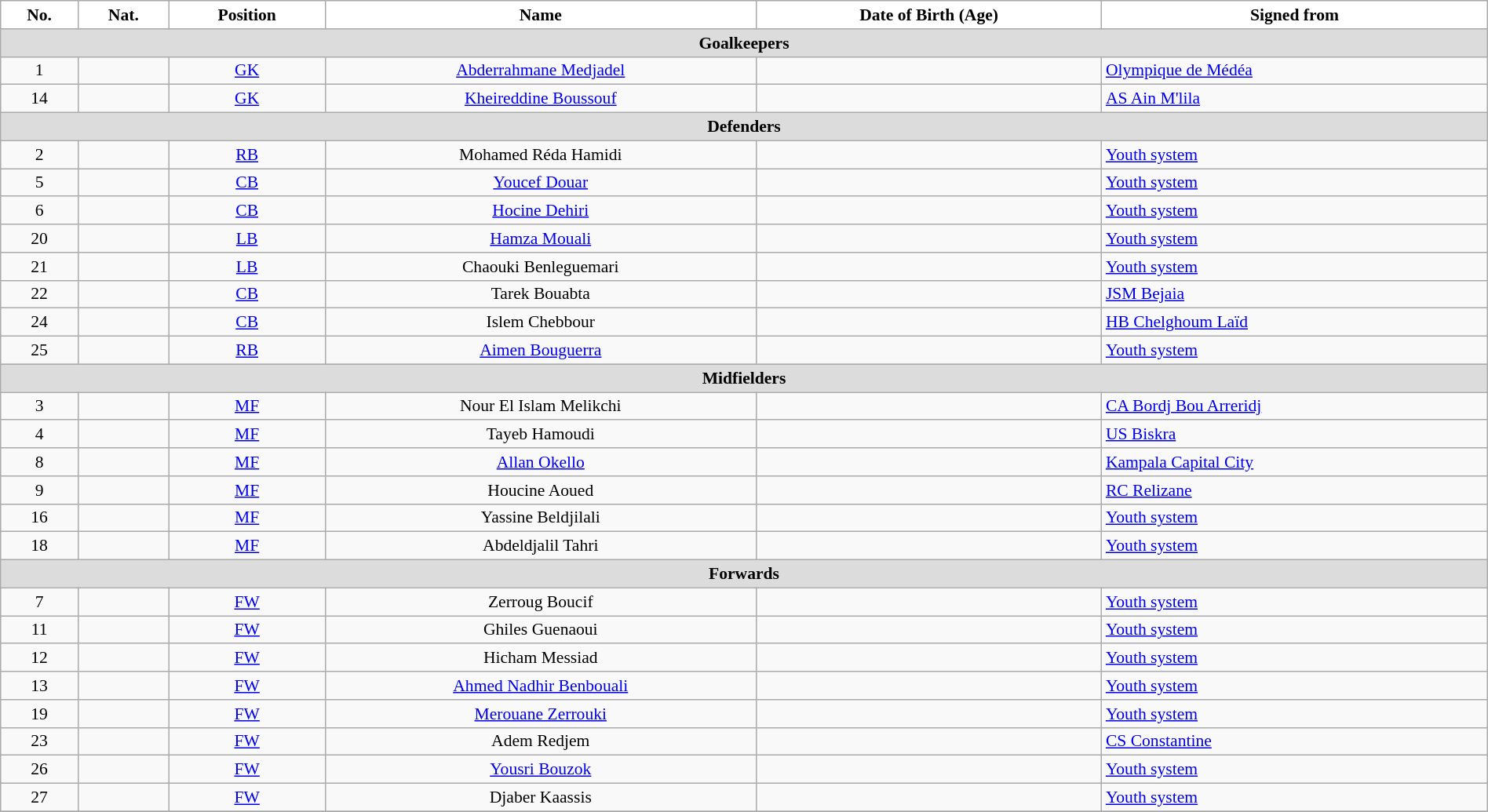<table class="wikitable" style="text-align:center; font-size:90%; width:100%">
<tr>
<th style="background:white; color:black; text-align:center;">No.</th>
<th style="background:white; color:black; text-align:center;">Nat.</th>
<th style="background:white; color:black; text-align:center;">Position</th>
<th style="background:white; color:black; text-align:center;">Name</th>
<th style="background:white; color:black; text-align:center;">Date of Birth (Age)</th>
<th style="background:white; color:black; text-align:center;">Signed from</th>
</tr>
<tr>
<th colspan=10 style="background:#DCDCDC; text-align:center;">Goalkeepers</th>
</tr>
<tr>
<td>1</td>
<td></td>
<td><a href='#'>GK</a></td>
<td><a href='#'>Abderrahmane Medjadel</a></td>
<td></td>
<td style="text-align:left"> <a href='#'>Olympique de Médéa</a></td>
</tr>
<tr>
<td>14</td>
<td></td>
<td><a href='#'>GK</a></td>
<td><a href='#'>Kheireddine Boussouf</a></td>
<td></td>
<td style="text-align:left"> <a href='#'>AS Ain M'lila</a></td>
</tr>
<tr>
<th colspan=10 style="background:#DCDCDC; text-align:center;">Defenders</th>
</tr>
<tr>
<td>2</td>
<td></td>
<td><a href='#'>RB</a></td>
<td>Mohamed Réda Hamidi</td>
<td></td>
<td style="text-align:left"> <a href='#'>Youth system</a></td>
</tr>
<tr>
<td>5</td>
<td></td>
<td><a href='#'>CB</a></td>
<td><a href='#'>Youcef Douar</a></td>
<td></td>
<td style="text-align:left"> <a href='#'>Youth system</a></td>
</tr>
<tr>
<td>6</td>
<td></td>
<td><a href='#'>CB</a></td>
<td><a href='#'>Hocine Dehiri</a></td>
<td></td>
<td style="text-align:left"> <a href='#'>Youth system</a></td>
</tr>
<tr>
<td>20</td>
<td></td>
<td><a href='#'>LB</a></td>
<td><a href='#'>Hamza Mouali</a></td>
<td></td>
<td style="text-align:left"> <a href='#'>Youth system</a></td>
</tr>
<tr>
<td>21</td>
<td></td>
<td><a href='#'>LB</a></td>
<td>Chaouki Benleguemari</td>
<td></td>
<td style="text-align:left"> <a href='#'>Youth system</a></td>
</tr>
<tr>
<td>22</td>
<td></td>
<td><a href='#'>CB</a></td>
<td>Tarek Bouabta</td>
<td></td>
<td style="text-align:left"> <a href='#'>JSM Bejaia</a></td>
</tr>
<tr>
<td>24</td>
<td></td>
<td><a href='#'>CB</a></td>
<td>Islem Chebbour</td>
<td></td>
<td style="text-align:left"> <a href='#'>HB Chelghoum Laïd</a></td>
</tr>
<tr>
<td>25</td>
<td></td>
<td><a href='#'>RB</a></td>
<td><a href='#'>Aimen Bouguerra</a></td>
<td></td>
<td style="text-align:left"> <a href='#'>Youth system</a></td>
</tr>
<tr>
<th colspan=10 style="background:#DCDCDC; text-align:center;">Midfielders</th>
</tr>
<tr>
<td>3</td>
<td></td>
<td><a href='#'>MF</a></td>
<td>Nour El Islam Melikchi</td>
<td></td>
<td style="text-align:left"> <a href='#'>CA Bordj Bou Arreridj</a></td>
</tr>
<tr>
<td>4</td>
<td></td>
<td><a href='#'>MF</a></td>
<td>Tayeb Hamoudi</td>
<td></td>
<td style="text-align:left"> <a href='#'>US Biskra</a></td>
</tr>
<tr>
<td>8</td>
<td></td>
<td><a href='#'>MF</a></td>
<td><a href='#'>Allan Okello</a></td>
<td></td>
<td style="text-align:left"> <a href='#'>Kampala Capital City</a></td>
</tr>
<tr>
<td>9</td>
<td></td>
<td><a href='#'>MF</a></td>
<td>Houcine Aoued</td>
<td></td>
<td style="text-align:left"> <a href='#'>RC Relizane</a></td>
</tr>
<tr>
<td>16</td>
<td></td>
<td><a href='#'>MF</a></td>
<td>Yassine Beldjilali</td>
<td></td>
<td style="text-align:left"> <a href='#'>Youth system</a></td>
</tr>
<tr>
<td>18</td>
<td></td>
<td><a href='#'>MF</a></td>
<td>Abdeldjalil Tahri</td>
<td></td>
<td style="text-align:left"> <a href='#'>Youth system</a></td>
</tr>
<tr>
<th colspan=10 style="background:#DCDCDC; text-align:center;">Forwards</th>
</tr>
<tr>
<td>7</td>
<td></td>
<td><a href='#'>FW</a></td>
<td>Zerroug Boucif</td>
<td></td>
<td style="text-align:left"> <a href='#'>Youth system</a></td>
</tr>
<tr>
<td>11</td>
<td></td>
<td><a href='#'>FW</a></td>
<td>Ghiles Guenaoui</td>
<td></td>
<td style="text-align:left"> <a href='#'>Youth system</a></td>
</tr>
<tr>
<td>12</td>
<td></td>
<td><a href='#'>FW</a></td>
<td>Hicham Messiad</td>
<td></td>
<td style="text-align:left"> <a href='#'>Youth system</a></td>
</tr>
<tr>
<td>13</td>
<td></td>
<td><a href='#'>FW</a></td>
<td><a href='#'>Ahmed Nadhir Benbouali</a></td>
<td></td>
<td style="text-align:left"> <a href='#'>Youth system</a></td>
</tr>
<tr>
<td>19</td>
<td></td>
<td><a href='#'>FW</a></td>
<td><a href='#'>Merouane Zerrouki</a></td>
<td></td>
<td style="text-align:left"> <a href='#'>Youth system</a></td>
</tr>
<tr>
<td>23</td>
<td></td>
<td><a href='#'>FW</a></td>
<td>Adem Redjem</td>
<td></td>
<td style="text-align:left"> <a href='#'>CS Constantine</a></td>
</tr>
<tr>
<td>26</td>
<td></td>
<td><a href='#'>FW</a></td>
<td><a href='#'>Yousri Bouzok</a></td>
<td></td>
<td style="text-align:left"> <a href='#'>Youth system</a></td>
</tr>
<tr>
<td>27</td>
<td></td>
<td><a href='#'>FW</a></td>
<td>Djaber Kaassis</td>
<td></td>
<td style="text-align:left"> <a href='#'>Youth system</a></td>
</tr>
<tr>
</tr>
</table>
